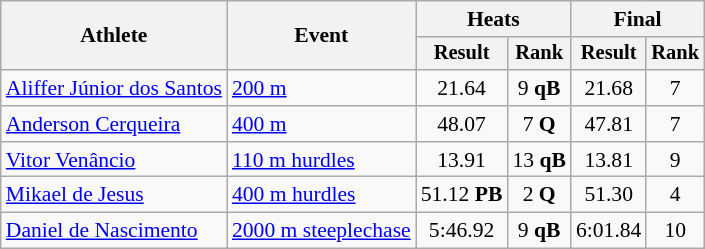<table class="wikitable" style="font-size:90%">
<tr>
<th rowspan=2>Athlete</th>
<th rowspan=2>Event</th>
<th colspan=2>Heats</th>
<th colspan=2>Final</th>
</tr>
<tr style="font-size:95%">
<th>Result</th>
<th>Rank</th>
<th>Result</th>
<th>Rank</th>
</tr>
<tr align=center>
<td align=left><a href='#'>Aliffer Júnior dos Santos</a></td>
<td align=left><a href='#'>200 m</a></td>
<td>21.64</td>
<td>9 <strong>qB</strong></td>
<td>21.68</td>
<td>7</td>
</tr>
<tr align=center>
<td align=left><a href='#'>Anderson Cerqueira</a></td>
<td align=left><a href='#'>400 m</a></td>
<td>48.07</td>
<td>7 <strong>Q</strong></td>
<td>47.81</td>
<td>7</td>
</tr>
<tr align=center>
<td align=left><a href='#'>Vitor Venâncio</a></td>
<td align=left><a href='#'>110 m hurdles</a></td>
<td>13.91</td>
<td>13 <strong>qB</strong></td>
<td>13.81</td>
<td>9</td>
</tr>
<tr align=center>
<td align=left><a href='#'>Mikael de Jesus</a></td>
<td align=left><a href='#'>400 m hurdles</a></td>
<td>51.12 <strong>PB</strong></td>
<td>2 <strong>Q</strong></td>
<td>51.30</td>
<td>4</td>
</tr>
<tr align=center>
<td align=left><a href='#'>Daniel de Nascimento</a></td>
<td align=left><a href='#'>2000 m steeplechase</a></td>
<td>5:46.92</td>
<td>9 <strong>qB</strong></td>
<td>6:01.84</td>
<td>10</td>
</tr>
</table>
